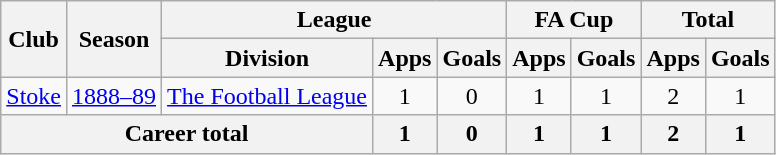<table class="wikitable" style="text-align: center;">
<tr>
<th rowspan="2">Club</th>
<th rowspan="2">Season</th>
<th colspan="3">League</th>
<th colspan="2">FA Cup</th>
<th colspan="2">Total</th>
</tr>
<tr>
<th>Division</th>
<th>Apps</th>
<th>Goals</th>
<th>Apps</th>
<th>Goals</th>
<th>Apps</th>
<th>Goals</th>
</tr>
<tr>
<td><a href='#'>Stoke</a></td>
<td><a href='#'>1888–89</a></td>
<td><a href='#'>The Football League</a></td>
<td>1</td>
<td>0</td>
<td>1</td>
<td>1</td>
<td>2</td>
<td>1</td>
</tr>
<tr>
<th colspan=3>Career total</th>
<th>1</th>
<th>0</th>
<th>1</th>
<th>1</th>
<th>2</th>
<th>1</th>
</tr>
</table>
